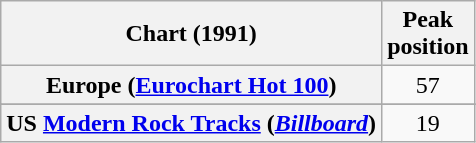<table class="wikitable sortable plainrowheaders" style="text-align:center">
<tr>
<th scope="col">Chart (1991)</th>
<th scope="col">Peak<br>position</th>
</tr>
<tr>
<th scope="row">Europe (<a href='#'>Eurochart Hot 100</a>)</th>
<td>57</td>
</tr>
<tr>
</tr>
<tr>
</tr>
<tr>
<th scope="row">US <a href='#'>Modern Rock Tracks</a> (<em><a href='#'>Billboard</a></em>)</th>
<td>19</td>
</tr>
</table>
